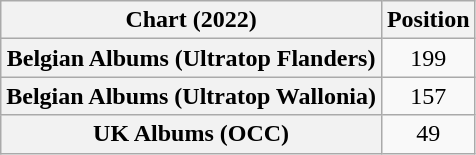<table class="wikitable sortable plainrowheaders" style="text-align:center">
<tr>
<th scope="col">Chart (2022)</th>
<th scope="col">Position</th>
</tr>
<tr>
<th scope="row">Belgian Albums (Ultratop Flanders)</th>
<td>199</td>
</tr>
<tr>
<th scope="row">Belgian Albums (Ultratop Wallonia)</th>
<td>157</td>
</tr>
<tr>
<th scope="row">UK Albums (OCC)</th>
<td>49</td>
</tr>
</table>
